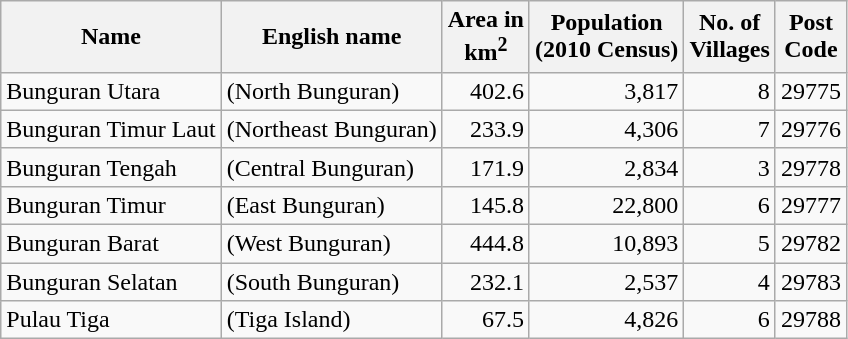<table class="sortable wikitable">
<tr>
<th>Name</th>
<th>English name</th>
<th>Area in<br>km<sup>2</sup></th>
<th>Population<br>(2010 Census)</th>
<th>No. of <br>Villages</th>
<th>Post<br>Code</th>
</tr>
<tr>
<td>Bunguran Utara</td>
<td>(North Bunguran)</td>
<td align="right">402.6</td>
<td align="right">3,817</td>
<td align="right">8</td>
<td>29775</td>
</tr>
<tr>
<td>Bunguran Timur Laut</td>
<td>(Northeast Bunguran)</td>
<td align="right">233.9</td>
<td align="right">4,306</td>
<td align="right">7</td>
<td>29776</td>
</tr>
<tr>
<td>Bunguran Tengah</td>
<td>(Central Bunguran)</td>
<td align="right">171.9</td>
<td align="right">2,834</td>
<td align="right">3</td>
<td>29778</td>
</tr>
<tr>
<td>Bunguran Timur</td>
<td>(East Bunguran)</td>
<td align="right">145.8</td>
<td align="right">22,800</td>
<td align="right">6</td>
<td>29777</td>
</tr>
<tr>
<td>Bunguran Barat</td>
<td>(West Bunguran)</td>
<td align="right">444.8</td>
<td align="right">10,893</td>
<td align="right">5</td>
<td>29782</td>
</tr>
<tr>
<td>Bunguran Selatan</td>
<td>(South Bunguran)</td>
<td align="right">232.1</td>
<td align="right">2,537</td>
<td align="right">4</td>
<td>29783</td>
</tr>
<tr>
<td>Pulau Tiga</td>
<td>(Tiga Island)</td>
<td align="right">67.5</td>
<td align="right">4,826</td>
<td align="right">6</td>
<td>29788</td>
</tr>
</table>
